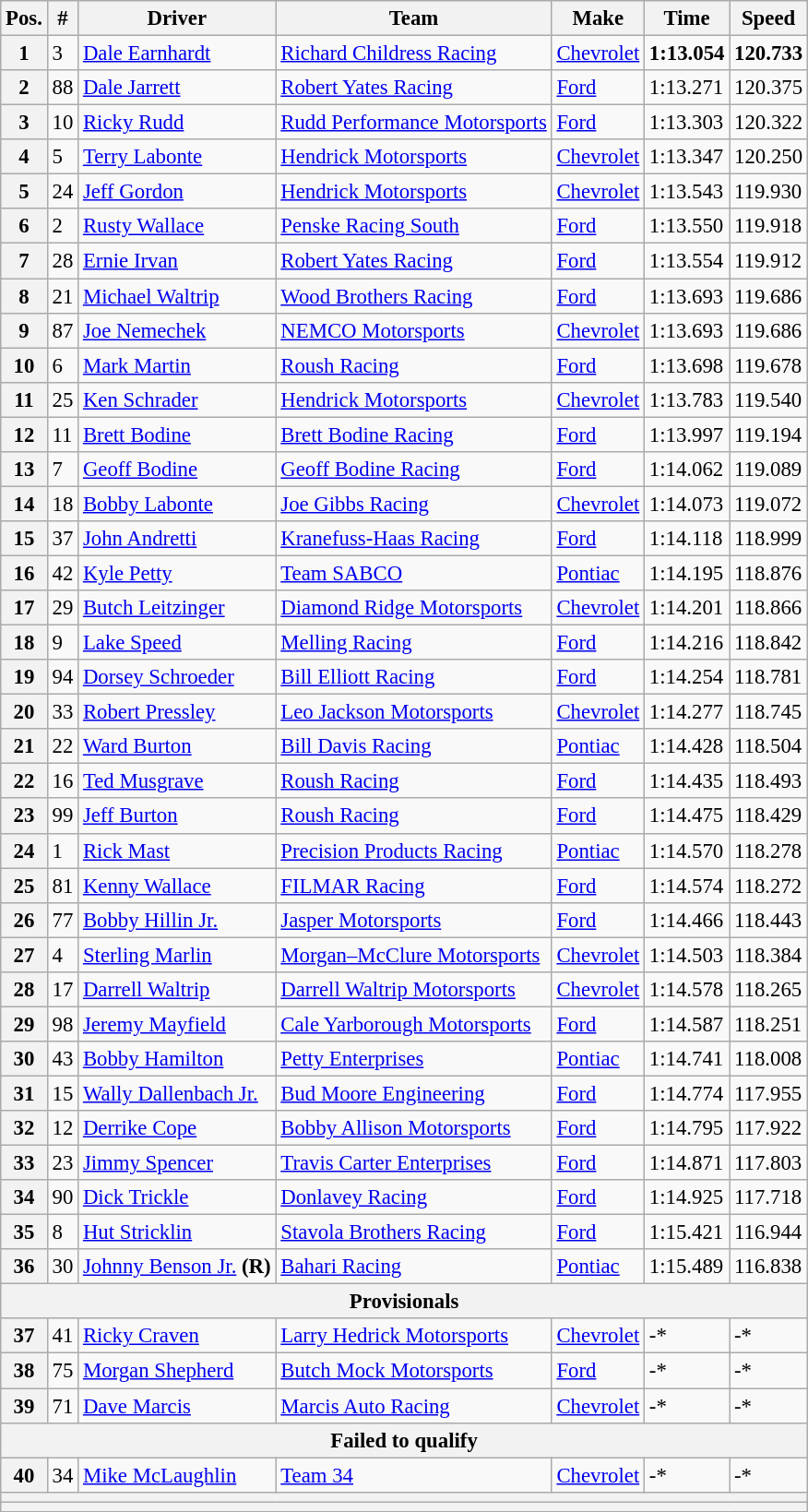<table class="wikitable" style="font-size:95%">
<tr>
<th>Pos.</th>
<th>#</th>
<th>Driver</th>
<th>Team</th>
<th>Make</th>
<th>Time</th>
<th>Speed</th>
</tr>
<tr>
<th>1</th>
<td>3</td>
<td><a href='#'>Dale Earnhardt</a></td>
<td><a href='#'>Richard Childress Racing</a></td>
<td><a href='#'>Chevrolet</a></td>
<td><strong>1:13.054</strong></td>
<td><strong>120.733</strong></td>
</tr>
<tr>
<th>2</th>
<td>88</td>
<td><a href='#'>Dale Jarrett</a></td>
<td><a href='#'>Robert Yates Racing</a></td>
<td><a href='#'>Ford</a></td>
<td>1:13.271</td>
<td>120.375</td>
</tr>
<tr>
<th>3</th>
<td>10</td>
<td><a href='#'>Ricky Rudd</a></td>
<td><a href='#'>Rudd Performance Motorsports</a></td>
<td><a href='#'>Ford</a></td>
<td>1:13.303</td>
<td>120.322</td>
</tr>
<tr>
<th>4</th>
<td>5</td>
<td><a href='#'>Terry Labonte</a></td>
<td><a href='#'>Hendrick Motorsports</a></td>
<td><a href='#'>Chevrolet</a></td>
<td>1:13.347</td>
<td>120.250</td>
</tr>
<tr>
<th>5</th>
<td>24</td>
<td><a href='#'>Jeff Gordon</a></td>
<td><a href='#'>Hendrick Motorsports</a></td>
<td><a href='#'>Chevrolet</a></td>
<td>1:13.543</td>
<td>119.930</td>
</tr>
<tr>
<th>6</th>
<td>2</td>
<td><a href='#'>Rusty Wallace</a></td>
<td><a href='#'>Penske Racing South</a></td>
<td><a href='#'>Ford</a></td>
<td>1:13.550</td>
<td>119.918</td>
</tr>
<tr>
<th>7</th>
<td>28</td>
<td><a href='#'>Ernie Irvan</a></td>
<td><a href='#'>Robert Yates Racing</a></td>
<td><a href='#'>Ford</a></td>
<td>1:13.554</td>
<td>119.912</td>
</tr>
<tr>
<th>8</th>
<td>21</td>
<td><a href='#'>Michael Waltrip</a></td>
<td><a href='#'>Wood Brothers Racing</a></td>
<td><a href='#'>Ford</a></td>
<td>1:13.693</td>
<td>119.686</td>
</tr>
<tr>
<th>9</th>
<td>87</td>
<td><a href='#'>Joe Nemechek</a></td>
<td><a href='#'>NEMCO Motorsports</a></td>
<td><a href='#'>Chevrolet</a></td>
<td>1:13.693</td>
<td>119.686</td>
</tr>
<tr>
<th>10</th>
<td>6</td>
<td><a href='#'>Mark Martin</a></td>
<td><a href='#'>Roush Racing</a></td>
<td><a href='#'>Ford</a></td>
<td>1:13.698</td>
<td>119.678</td>
</tr>
<tr>
<th>11</th>
<td>25</td>
<td><a href='#'>Ken Schrader</a></td>
<td><a href='#'>Hendrick Motorsports</a></td>
<td><a href='#'>Chevrolet</a></td>
<td>1:13.783</td>
<td>119.540</td>
</tr>
<tr>
<th>12</th>
<td>11</td>
<td><a href='#'>Brett Bodine</a></td>
<td><a href='#'>Brett Bodine Racing</a></td>
<td><a href='#'>Ford</a></td>
<td>1:13.997</td>
<td>119.194</td>
</tr>
<tr>
<th>13</th>
<td>7</td>
<td><a href='#'>Geoff Bodine</a></td>
<td><a href='#'>Geoff Bodine Racing</a></td>
<td><a href='#'>Ford</a></td>
<td>1:14.062</td>
<td>119.089</td>
</tr>
<tr>
<th>14</th>
<td>18</td>
<td><a href='#'>Bobby Labonte</a></td>
<td><a href='#'>Joe Gibbs Racing</a></td>
<td><a href='#'>Chevrolet</a></td>
<td>1:14.073</td>
<td>119.072</td>
</tr>
<tr>
<th>15</th>
<td>37</td>
<td><a href='#'>John Andretti</a></td>
<td><a href='#'>Kranefuss-Haas Racing</a></td>
<td><a href='#'>Ford</a></td>
<td>1:14.118</td>
<td>118.999</td>
</tr>
<tr>
<th>16</th>
<td>42</td>
<td><a href='#'>Kyle Petty</a></td>
<td><a href='#'>Team SABCO</a></td>
<td><a href='#'>Pontiac</a></td>
<td>1:14.195</td>
<td>118.876</td>
</tr>
<tr>
<th>17</th>
<td>29</td>
<td><a href='#'>Butch Leitzinger</a></td>
<td><a href='#'>Diamond Ridge Motorsports</a></td>
<td><a href='#'>Chevrolet</a></td>
<td>1:14.201</td>
<td>118.866</td>
</tr>
<tr>
<th>18</th>
<td>9</td>
<td><a href='#'>Lake Speed</a></td>
<td><a href='#'>Melling Racing</a></td>
<td><a href='#'>Ford</a></td>
<td>1:14.216</td>
<td>118.842</td>
</tr>
<tr>
<th>19</th>
<td>94</td>
<td><a href='#'>Dorsey Schroeder</a></td>
<td><a href='#'>Bill Elliott Racing</a></td>
<td><a href='#'>Ford</a></td>
<td>1:14.254</td>
<td>118.781</td>
</tr>
<tr>
<th>20</th>
<td>33</td>
<td><a href='#'>Robert Pressley</a></td>
<td><a href='#'>Leo Jackson Motorsports</a></td>
<td><a href='#'>Chevrolet</a></td>
<td>1:14.277</td>
<td>118.745</td>
</tr>
<tr>
<th>21</th>
<td>22</td>
<td><a href='#'>Ward Burton</a></td>
<td><a href='#'>Bill Davis Racing</a></td>
<td><a href='#'>Pontiac</a></td>
<td>1:14.428</td>
<td>118.504</td>
</tr>
<tr>
<th>22</th>
<td>16</td>
<td><a href='#'>Ted Musgrave</a></td>
<td><a href='#'>Roush Racing</a></td>
<td><a href='#'>Ford</a></td>
<td>1:14.435</td>
<td>118.493</td>
</tr>
<tr>
<th>23</th>
<td>99</td>
<td><a href='#'>Jeff Burton</a></td>
<td><a href='#'>Roush Racing</a></td>
<td><a href='#'>Ford</a></td>
<td>1:14.475</td>
<td>118.429</td>
</tr>
<tr>
<th>24</th>
<td>1</td>
<td><a href='#'>Rick Mast</a></td>
<td><a href='#'>Precision Products Racing</a></td>
<td><a href='#'>Pontiac</a></td>
<td>1:14.570</td>
<td>118.278</td>
</tr>
<tr>
<th>25</th>
<td>81</td>
<td><a href='#'>Kenny Wallace</a></td>
<td><a href='#'>FILMAR Racing</a></td>
<td><a href='#'>Ford</a></td>
<td>1:14.574</td>
<td>118.272</td>
</tr>
<tr>
<th>26</th>
<td>77</td>
<td><a href='#'>Bobby Hillin Jr.</a></td>
<td><a href='#'>Jasper Motorsports</a></td>
<td><a href='#'>Ford</a></td>
<td>1:14.466</td>
<td>118.443</td>
</tr>
<tr>
<th>27</th>
<td>4</td>
<td><a href='#'>Sterling Marlin</a></td>
<td><a href='#'>Morgan–McClure Motorsports</a></td>
<td><a href='#'>Chevrolet</a></td>
<td>1:14.503</td>
<td>118.384</td>
</tr>
<tr>
<th>28</th>
<td>17</td>
<td><a href='#'>Darrell Waltrip</a></td>
<td><a href='#'>Darrell Waltrip Motorsports</a></td>
<td><a href='#'>Chevrolet</a></td>
<td>1:14.578</td>
<td>118.265</td>
</tr>
<tr>
<th>29</th>
<td>98</td>
<td><a href='#'>Jeremy Mayfield</a></td>
<td><a href='#'>Cale Yarborough Motorsports</a></td>
<td><a href='#'>Ford</a></td>
<td>1:14.587</td>
<td>118.251</td>
</tr>
<tr>
<th>30</th>
<td>43</td>
<td><a href='#'>Bobby Hamilton</a></td>
<td><a href='#'>Petty Enterprises</a></td>
<td><a href='#'>Pontiac</a></td>
<td>1:14.741</td>
<td>118.008</td>
</tr>
<tr>
<th>31</th>
<td>15</td>
<td><a href='#'>Wally Dallenbach Jr.</a></td>
<td><a href='#'>Bud Moore Engineering</a></td>
<td><a href='#'>Ford</a></td>
<td>1:14.774</td>
<td>117.955</td>
</tr>
<tr>
<th>32</th>
<td>12</td>
<td><a href='#'>Derrike Cope</a></td>
<td><a href='#'>Bobby Allison Motorsports</a></td>
<td><a href='#'>Ford</a></td>
<td>1:14.795</td>
<td>117.922</td>
</tr>
<tr>
<th>33</th>
<td>23</td>
<td><a href='#'>Jimmy Spencer</a></td>
<td><a href='#'>Travis Carter Enterprises</a></td>
<td><a href='#'>Ford</a></td>
<td>1:14.871</td>
<td>117.803</td>
</tr>
<tr>
<th>34</th>
<td>90</td>
<td><a href='#'>Dick Trickle</a></td>
<td><a href='#'>Donlavey Racing</a></td>
<td><a href='#'>Ford</a></td>
<td>1:14.925</td>
<td>117.718</td>
</tr>
<tr>
<th>35</th>
<td>8</td>
<td><a href='#'>Hut Stricklin</a></td>
<td><a href='#'>Stavola Brothers Racing</a></td>
<td><a href='#'>Ford</a></td>
<td>1:15.421</td>
<td>116.944</td>
</tr>
<tr>
<th>36</th>
<td>30</td>
<td><a href='#'>Johnny Benson Jr.</a> <strong>(R)</strong></td>
<td><a href='#'>Bahari Racing</a></td>
<td><a href='#'>Pontiac</a></td>
<td>1:15.489</td>
<td>116.838</td>
</tr>
<tr>
<th colspan="7">Provisionals</th>
</tr>
<tr>
<th>37</th>
<td>41</td>
<td><a href='#'>Ricky Craven</a></td>
<td><a href='#'>Larry Hedrick Motorsports</a></td>
<td><a href='#'>Chevrolet</a></td>
<td>-*</td>
<td>-*</td>
</tr>
<tr>
<th>38</th>
<td>75</td>
<td><a href='#'>Morgan Shepherd</a></td>
<td><a href='#'>Butch Mock Motorsports</a></td>
<td><a href='#'>Ford</a></td>
<td>-*</td>
<td>-*</td>
</tr>
<tr>
<th>39</th>
<td>71</td>
<td><a href='#'>Dave Marcis</a></td>
<td><a href='#'>Marcis Auto Racing</a></td>
<td><a href='#'>Chevrolet</a></td>
<td>-*</td>
<td>-*</td>
</tr>
<tr>
<th colspan="7">Failed to qualify</th>
</tr>
<tr>
<th>40</th>
<td>34</td>
<td><a href='#'>Mike McLaughlin</a></td>
<td><a href='#'>Team 34</a></td>
<td><a href='#'>Chevrolet</a></td>
<td>-*</td>
<td>-*</td>
</tr>
<tr>
<th colspan="7"></th>
</tr>
<tr>
<th colspan="7"></th>
</tr>
</table>
